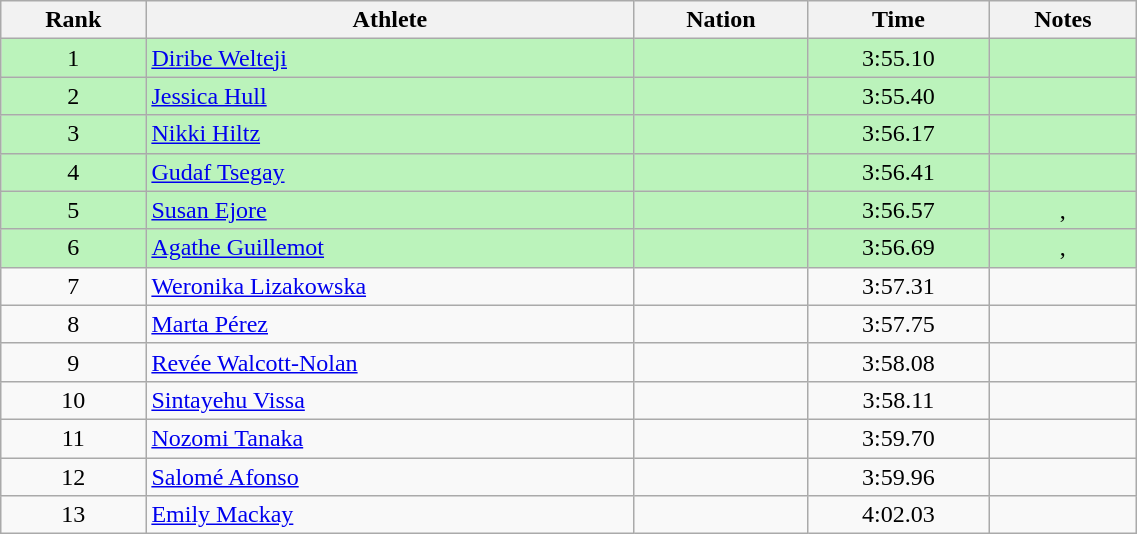<table class="wikitable sortable" style="text-align:center;width: 60%;">
<tr>
<th>Rank</th>
<th>Athlete</th>
<th>Nation</th>
<th>Time</th>
<th>Notes</th>
</tr>
<tr bgcolor="bbf3bb">
<td>1</td>
<td align="left"><a href='#'>Diribe Welteji</a></td>
<td align="left"></td>
<td>3:55.10</td>
<td></td>
</tr>
<tr bgcolor="bbf3bb">
<td>2</td>
<td align="left"><a href='#'>Jessica Hull</a></td>
<td align="left"></td>
<td>3:55.40</td>
<td></td>
</tr>
<tr bgcolor="bbf3bb">
<td>3</td>
<td align="left"><a href='#'>Nikki Hiltz</a></td>
<td align="left"></td>
<td>3:56.17</td>
<td></td>
</tr>
<tr bgcolor="bbf3bb">
<td>4</td>
<td align="left"><a href='#'>Gudaf Tsegay</a></td>
<td align="left"></td>
<td>3:56.41</td>
<td></td>
</tr>
<tr bgcolor="bbf3bb">
<td>5</td>
<td align="left"><a href='#'>Susan Ejore</a></td>
<td align="left"></td>
<td>3:56.57</td>
<td>, </td>
</tr>
<tr bgcolor="bbf3bb">
<td>6</td>
<td align="left"><a href='#'>Agathe Guillemot</a></td>
<td align="left"></td>
<td>3:56.69</td>
<td>, </td>
</tr>
<tr>
<td>7</td>
<td align="left"><a href='#'>Weronika Lizakowska</a></td>
<td align="left"></td>
<td>3:57.31</td>
<td></td>
</tr>
<tr>
<td>8</td>
<td align="left"><a href='#'>Marta Pérez</a></td>
<td align="left"></td>
<td>3:57.75</td>
<td></td>
</tr>
<tr>
<td>9</td>
<td align="left"><a href='#'>Revée Walcott-Nolan</a></td>
<td align="left"></td>
<td>3:58.08</td>
<td></td>
</tr>
<tr>
<td>10</td>
<td align="left"><a href='#'>Sintayehu Vissa</a></td>
<td align="left"></td>
<td>3:58.11</td>
<td></td>
</tr>
<tr>
<td>11</td>
<td align="left"><a href='#'>Nozomi Tanaka</a></td>
<td align="left"></td>
<td>3:59.70</td>
<td></td>
</tr>
<tr>
<td>12</td>
<td align="left"><a href='#'>Salomé Afonso</a></td>
<td align="left"></td>
<td>3:59.96</td>
<td></td>
</tr>
<tr>
<td>13</td>
<td align="left"><a href='#'>Emily Mackay</a></td>
<td align="left"></td>
<td>4:02.03</td>
<td></td>
</tr>
</table>
